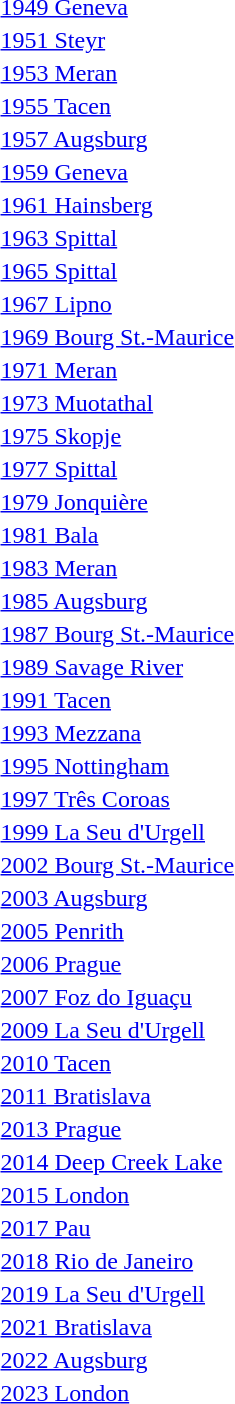<table>
<tr>
<td><a href='#'>1949 Geneva</a></td>
<td></td>
<td></td>
<td></td>
</tr>
<tr>
<td><a href='#'>1951 Steyr</a></td>
<td></td>
<td></td>
<td></td>
</tr>
<tr>
<td><a href='#'>1953 Meran</a></td>
<td></td>
<td></td>
<td></td>
</tr>
<tr>
<td><a href='#'>1955 Tacen</a></td>
<td></td>
<td></td>
<td></td>
</tr>
<tr>
<td><a href='#'>1957 Augsburg</a></td>
<td></td>
<td></td>
<td></td>
</tr>
<tr>
<td><a href='#'>1959 Geneva</a></td>
<td></td>
<td></td>
<td></td>
</tr>
<tr>
<td><a href='#'>1961 Hainsberg</a></td>
<td></td>
<td></td>
<td></td>
</tr>
<tr>
<td><a href='#'>1963 Spittal</a></td>
<td></td>
<td></td>
<td></td>
</tr>
<tr>
<td><a href='#'>1965 Spittal</a></td>
<td></td>
<td></td>
<td></td>
</tr>
<tr>
<td><a href='#'>1967 Lipno</a></td>
<td></td>
<td></td>
<td></td>
</tr>
<tr>
<td><a href='#'>1969 Bourg St.-Maurice</a></td>
<td></td>
<td></td>
<td></td>
</tr>
<tr>
<td><a href='#'>1971 Meran</a></td>
<td></td>
<td></td>
<td></td>
</tr>
<tr>
<td><a href='#'>1973 Muotathal</a></td>
<td></td>
<td></td>
<td></td>
</tr>
<tr>
<td><a href='#'>1975 Skopje</a></td>
<td></td>
<td></td>
<td></td>
</tr>
<tr>
<td><a href='#'>1977 Spittal</a></td>
<td></td>
<td></td>
<td></td>
</tr>
<tr>
<td><a href='#'>1979 Jonquière</a></td>
<td></td>
<td></td>
<td></td>
</tr>
<tr>
<td><a href='#'>1981 Bala</a></td>
<td></td>
<td></td>
<td></td>
</tr>
<tr>
<td><a href='#'>1983 Meran</a></td>
<td></td>
<td></td>
<td></td>
</tr>
<tr>
<td><a href='#'>1985 Augsburg</a></td>
<td></td>
<td></td>
<td></td>
</tr>
<tr>
<td><a href='#'>1987 Bourg St.-Maurice</a></td>
<td></td>
<td></td>
<td></td>
</tr>
<tr>
<td><a href='#'>1989 Savage River</a></td>
<td></td>
<td></td>
<td></td>
</tr>
<tr>
<td><a href='#'>1991 Tacen</a></td>
<td></td>
<td></td>
<td></td>
</tr>
<tr>
<td><a href='#'>1993 Mezzana</a></td>
<td></td>
<td></td>
<td></td>
</tr>
<tr>
<td><a href='#'>1995 Nottingham</a></td>
<td></td>
<td></td>
<td></td>
</tr>
<tr>
<td><a href='#'>1997 Três Coroas</a></td>
<td></td>
<td></td>
<td></td>
</tr>
<tr>
<td><a href='#'>1999 La Seu d'Urgell</a></td>
<td></td>
<td></td>
<td></td>
</tr>
<tr>
<td><a href='#'>2002 Bourg St.-Maurice</a></td>
<td></td>
<td></td>
<td></td>
</tr>
<tr>
<td><a href='#'>2003 Augsburg</a></td>
<td></td>
<td></td>
<td></td>
</tr>
<tr>
<td><a href='#'>2005 Penrith</a></td>
<td></td>
<td></td>
<td></td>
</tr>
<tr>
<td><a href='#'>2006 Prague</a></td>
<td></td>
<td></td>
<td></td>
</tr>
<tr>
<td><a href='#'>2007 Foz do Iguaçu</a></td>
<td></td>
<td></td>
<td></td>
</tr>
<tr>
<td><a href='#'>2009 La Seu d'Urgell</a></td>
<td></td>
<td></td>
<td></td>
</tr>
<tr>
<td><a href='#'>2010 Tacen</a></td>
<td></td>
<td></td>
<td></td>
</tr>
<tr>
<td><a href='#'>2011 Bratislava</a></td>
<td></td>
<td></td>
<td></td>
</tr>
<tr>
<td><a href='#'>2013 Prague</a></td>
<td></td>
<td></td>
<td></td>
</tr>
<tr>
<td><a href='#'>2014 Deep Creek Lake</a></td>
<td></td>
<td></td>
<td></td>
</tr>
<tr>
<td><a href='#'>2015 London</a></td>
<td></td>
<td></td>
<td></td>
</tr>
<tr>
<td><a href='#'>2017 Pau</a></td>
<td></td>
<td></td>
<td></td>
</tr>
<tr>
<td><a href='#'>2018 Rio de Janeiro</a></td>
<td></td>
<td></td>
<td></td>
</tr>
<tr>
<td><a href='#'>2019 La Seu d'Urgell</a></td>
<td></td>
<td></td>
<td></td>
</tr>
<tr>
<td><a href='#'>2021 Bratislava</a></td>
<td></td>
<td></td>
<td></td>
</tr>
<tr>
<td><a href='#'>2022 Augsburg</a></td>
<td></td>
<td></td>
<td></td>
</tr>
<tr>
<td><a href='#'>2023 London</a></td>
<td></td>
<td></td>
<td></td>
</tr>
</table>
